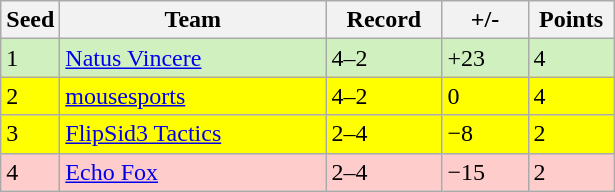<table class="wikitable sortable" style=font-size:100%>
<tr>
<th width=30px>Seed</th>
<th width=170px>Team</th>
<th width=70px>Record</th>
<th width=50px>+/-</th>
<th width=50px>Points</th>
</tr>
<tr style="background: #D0F0C0;">
<td>1</td>
<td><a href='#'>Natus Vincere</a></td>
<td>4–2</td>
<td>+23</td>
<td>4</td>
</tr>
<tr style="background: #FFFF00;">
<td>2</td>
<td><a href='#'>mousesports</a></td>
<td>4–2</td>
<td>0</td>
<td>4</td>
</tr>
<tr style="background: #FFFF00;">
<td>3</td>
<td><a href='#'>FlipSid3 Tactics</a></td>
<td>2–4</td>
<td>−8</td>
<td>2</td>
</tr>
<tr style="background: #FFCCCC;">
<td>4</td>
<td><a href='#'>Echo Fox</a></td>
<td>2–4</td>
<td>−15</td>
<td>2</td>
</tr>
</table>
